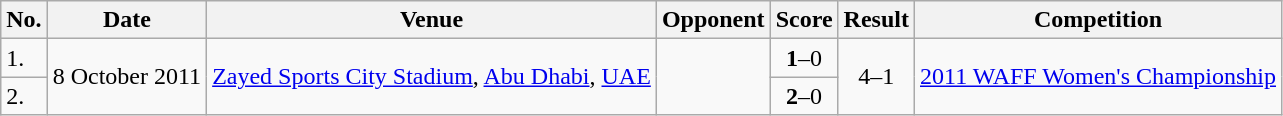<table class="wikitable">
<tr>
<th>No.</th>
<th>Date</th>
<th>Venue</th>
<th>Opponent</th>
<th>Score</th>
<th>Result</th>
<th>Competition</th>
</tr>
<tr>
<td>1.</td>
<td rowspan=2>8 October 2011</td>
<td rowspan=2><a href='#'>Zayed Sports City Stadium</a>, <a href='#'>Abu Dhabi</a>, <a href='#'>UAE</a></td>
<td rowspan=2></td>
<td align=center><strong>1</strong>–0</td>
<td rowspan=2 align=center>4–1</td>
<td rowspan=2><a href='#'>2011 WAFF Women's Championship</a></td>
</tr>
<tr>
<td>2.</td>
<td align=center><strong>2</strong>–0</td>
</tr>
</table>
